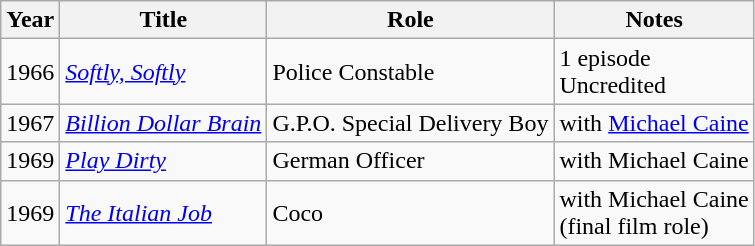<table class="wikitable">
<tr>
<th>Year</th>
<th>Title</th>
<th>Role</th>
<th>Notes</th>
</tr>
<tr>
<td>1966</td>
<td><em><a href='#'>Softly, Softly</a></em></td>
<td>Police Constable</td>
<td>1 episode<br>Uncredited</td>
</tr>
<tr>
<td>1967</td>
<td><em><a href='#'>Billion Dollar Brain</a></em></td>
<td>G.P.O. Special Delivery Boy</td>
<td>with <a href='#'>Michael Caine</a></td>
</tr>
<tr>
<td>1969</td>
<td><em><a href='#'>Play Dirty</a></em></td>
<td>German Officer</td>
<td>with Michael Caine</td>
</tr>
<tr>
<td>1969</td>
<td><em><a href='#'>The Italian Job</a></em></td>
<td>Coco</td>
<td>with Michael Caine<br>(final film role)</td>
</tr>
</table>
